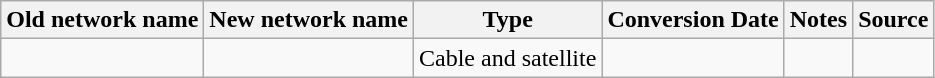<table class="wikitable">
<tr>
<th>Old network name</th>
<th>New network name</th>
<th>Type</th>
<th>Conversion Date</th>
<th>Notes</th>
<th>Source</th>
</tr>
<tr>
<td><a href='#'></a></td>
<td></td>
<td>Cable and satellite</td>
<td></td>
<td></td>
<td></td>
</tr>
</table>
